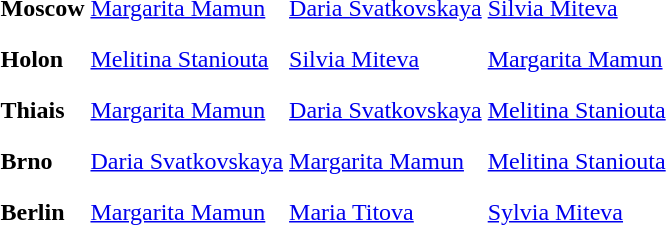<table>
<tr>
<th scope=row style="text-align:left">Moscow</th>
<td style="height:30px;"> <a href='#'>Margarita Mamun</a></td>
<td style="height:30px;"> <a href='#'>Daria Svatkovskaya</a></td>
<td style="height:30px;"> <a href='#'>Silvia Miteva</a></td>
</tr>
<tr>
<th scope=row style="text-align:left">Holon</th>
<td style="height:30px;"> <a href='#'>Melitina Staniouta</a></td>
<td style="height:30px;"> <a href='#'>Silvia Miteva</a></td>
<td style="height:30px;"> <a href='#'>Margarita Mamun</a></td>
</tr>
<tr>
<th scope=row style="text-align:left">Thiais</th>
<td style="height:30px;"> <a href='#'>Margarita Mamun</a></td>
<td style="height:30px;"> <a href='#'>Daria Svatkovskaya</a></td>
<td style="height:30px;"> <a href='#'>Melitina Staniouta</a></td>
</tr>
<tr>
<th scope=row style="text-align:left">Brno</th>
<td style="height:30px;"> <a href='#'>Daria Svatkovskaya</a></td>
<td style="height:30px;"> <a href='#'>Margarita Mamun</a></td>
<td style="height:30px;"> <a href='#'>Melitina Staniouta</a></td>
</tr>
<tr>
<th scope=row style="text-align:left">Berlin</th>
<td style="height:30px;"> <a href='#'>Margarita Mamun</a></td>
<td style="height:30px;"> <a href='#'>Maria Titova</a></td>
<td style="height:30px;"> <a href='#'>Sylvia Miteva</a></td>
</tr>
<tr>
</tr>
</table>
